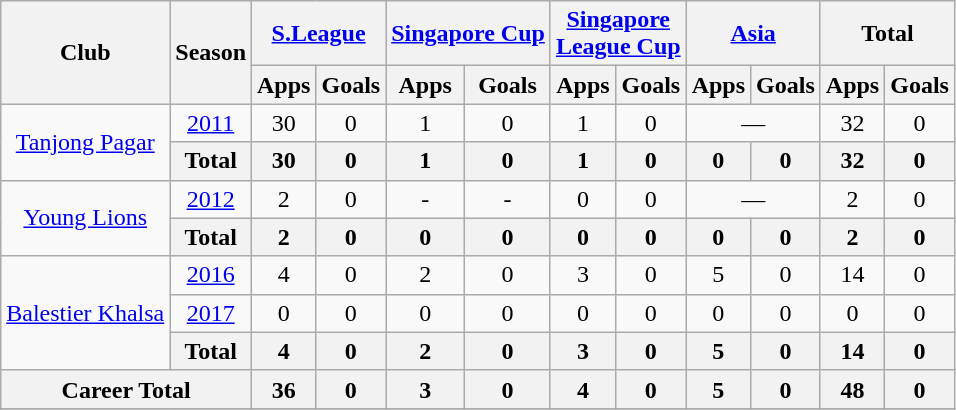<table class="wikitable" style="text-align:center">
<tr>
<th rowspan="2">Club</th>
<th rowspan="2">Season</th>
<th colspan="2"><a href='#'>S.League</a></th>
<th colspan="2"><a href='#'>Singapore Cup</a></th>
<th colspan="2"><a href='#'>Singapore<br>League Cup</a></th>
<th colspan="2"><a href='#'>Asia</a></th>
<th colspan="2">Total</th>
</tr>
<tr>
<th>Apps</th>
<th>Goals</th>
<th>Apps</th>
<th>Goals</th>
<th>Apps</th>
<th>Goals</th>
<th>Apps</th>
<th>Goals</th>
<th>Apps</th>
<th>Goals</th>
</tr>
<tr>
<td rowspan="2"><a href='#'>Tanjong Pagar</a></td>
<td><a href='#'>2011</a></td>
<td>30</td>
<td>0</td>
<td>1</td>
<td>0</td>
<td>1</td>
<td>0</td>
<td colspan='2'>—</td>
<td>32</td>
<td>0</td>
</tr>
<tr>
<th>Total</th>
<th>30</th>
<th>0</th>
<th>1</th>
<th>0</th>
<th>1</th>
<th>0</th>
<th>0</th>
<th>0</th>
<th>32</th>
<th>0</th>
</tr>
<tr>
<td rowspan="2"><a href='#'>Young Lions</a></td>
<td><a href='#'>2012</a></td>
<td>2</td>
<td>0</td>
<td>-</td>
<td>-</td>
<td>0</td>
<td>0</td>
<td colspan='2'>—</td>
<td>2</td>
<td>0</td>
</tr>
<tr>
<th>Total</th>
<th>2</th>
<th>0</th>
<th>0</th>
<th>0</th>
<th>0</th>
<th>0</th>
<th>0</th>
<th>0</th>
<th>2</th>
<th>0</th>
</tr>
<tr>
<td rowspan="3"><a href='#'>Balestier Khalsa</a></td>
<td><a href='#'>2016</a></td>
<td>4</td>
<td>0</td>
<td>2</td>
<td>0</td>
<td>3</td>
<td>0</td>
<td>5</td>
<td>0</td>
<td>14</td>
<td>0</td>
</tr>
<tr>
<td><a href='#'>2017</a></td>
<td>0</td>
<td>0</td>
<td>0</td>
<td>0</td>
<td>0</td>
<td>0</td>
<td>0</td>
<td>0</td>
<td>0</td>
<td>0</td>
</tr>
<tr>
<th>Total</th>
<th>4</th>
<th>0</th>
<th>2</th>
<th>0</th>
<th>3</th>
<th>0</th>
<th>5</th>
<th>0</th>
<th>14</th>
<th>0</th>
</tr>
<tr>
<th colspan="2">Career Total</th>
<th>36</th>
<th>0</th>
<th>3</th>
<th>0</th>
<th>4</th>
<th>0</th>
<th>5</th>
<th>0</th>
<th>48</th>
<th>0</th>
</tr>
<tr>
</tr>
</table>
